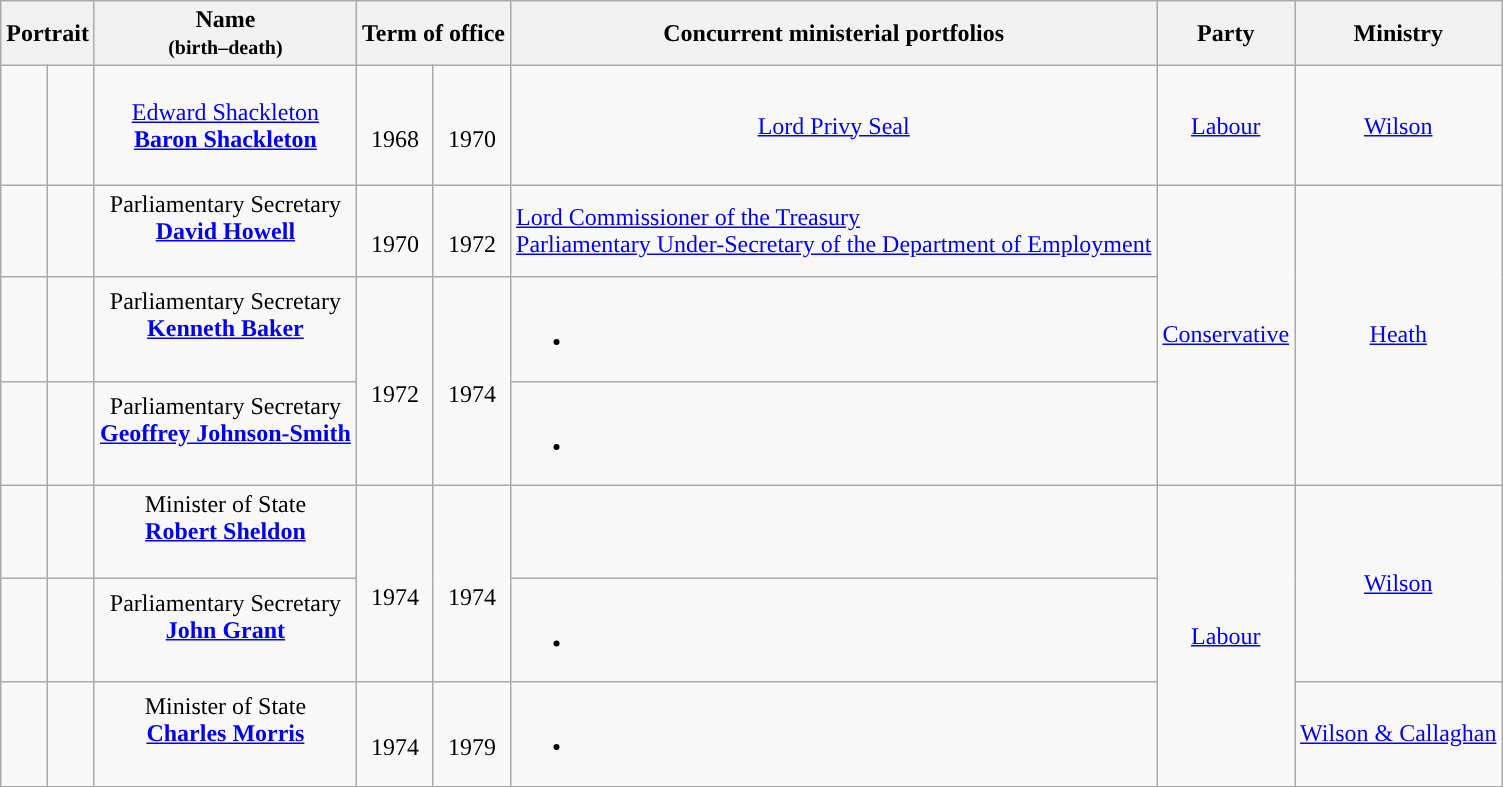<table class="wikitable" style="text-align:center">
<tr>
<th colspan=2>Portrait</th>
<th>Name<br><small>(birth–death)</small></th>
<th colspan=2>Term of office</th>
<th>Concurrent ministerial portfolios</th>
<th>Party</th>
<th>Ministry</th>
</tr>
<tr>
<td style="background-color: "></td>
<td></td>
<td><a href='#'><br>Edward Shackleton<br><strong>Baron Shackleton</strong><br></a><br></td>
<td><br>1968</td>
<td><br>1970</td>
<td><a href='#'>Lord Privy Seal</a></td>
<td><a href='#'>Labour</a></td>
<td><a href='#'>Wilson</a></td>
</tr>
<tr>
<td style="background-color: "></td>
<td></td>
<td>Parliamentary Secretary<br><a href='#'><strong>David Howell</strong></a><br><br></td>
<td><br>1970</td>
<td><br>1972</td>
<td style="text-align:left;"><a href='#'>Lord Commissioner of the Treasury</a> <br><a href='#'>Parliamentary Under-Secretary of the Department of Employment</a> </td>
<td rowspan=3 ><a href='#'>Conservative</a></td>
<td rowspan=3 ><a href='#'>Heath</a></td>
</tr>
<tr>
<td style="background-color: "></td>
<td></td>
<td>Parliamentary Secretary<br><a href='#'><strong>Kenneth Baker</strong></a><br><br></td>
<td rowspan=2><br>1972</td>
<td rowspan=2><br>1974</td>
<td style="font-size:90%; text-align:left;"><br><ul><li></li></ul></td>
</tr>
<tr>
<td style="background-color: "></td>
<td></td>
<td>Parliamentary Secretary<br><strong><a href='#'>Geoffrey Johnson-Smith</a></strong><br><br></td>
<td style="font-size:90%; text-align:left;"><br><ul><li></li></ul></td>
</tr>
<tr>
<td style="background-color: "></td>
<td></td>
<td>Minister of State<br><a href='#'><strong>Robert Sheldon</strong></a><br><br></td>
<td rowspan=2><br>1974</td>
<td rowspan=2><br>1974</td>
<td></td>
<td rowspan=3 ><a href='#'>Labour</a></td>
<td rowspan=2 ><a href='#'>Wilson</a></td>
</tr>
<tr>
<td style="background-color: "></td>
<td></td>
<td>Parliamentary Secretary<br><a href='#'><strong>John Grant</strong></a><br><br></td>
<td style="font-size:90%; text-align:left;"><br><ul><li></li></ul></td>
</tr>
<tr>
<td style="background-color: "></td>
<td></td>
<td>Minister of State<br><a href='#'><strong>Charles Morris</strong></a><br><br></td>
<td><br>1974</td>
<td><br>1979</td>
<td style="font-size:90%; text-align:left;"><br><ul><li></li></ul></td>
<td><a href='#'>Wilson & Callaghan</a></td>
</tr>
</table>
